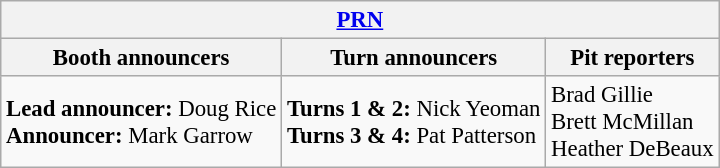<table class="wikitable" style="font-size: 95%">
<tr>
<th colspan="3"><a href='#'>PRN</a></th>
</tr>
<tr>
<th>Booth announcers</th>
<th>Turn announcers</th>
<th>Pit reporters</th>
</tr>
<tr>
<td><strong>Lead announcer:</strong> Doug Rice<br><strong>Announcer:</strong> Mark Garrow</td>
<td><strong>Turns 1 & 2:</strong> Nick Yeoman<br><strong>Turns 3 & 4:</strong> Pat Patterson</td>
<td>Brad Gillie<br>Brett McMillan<br>Heather DeBeaux</td>
</tr>
</table>
